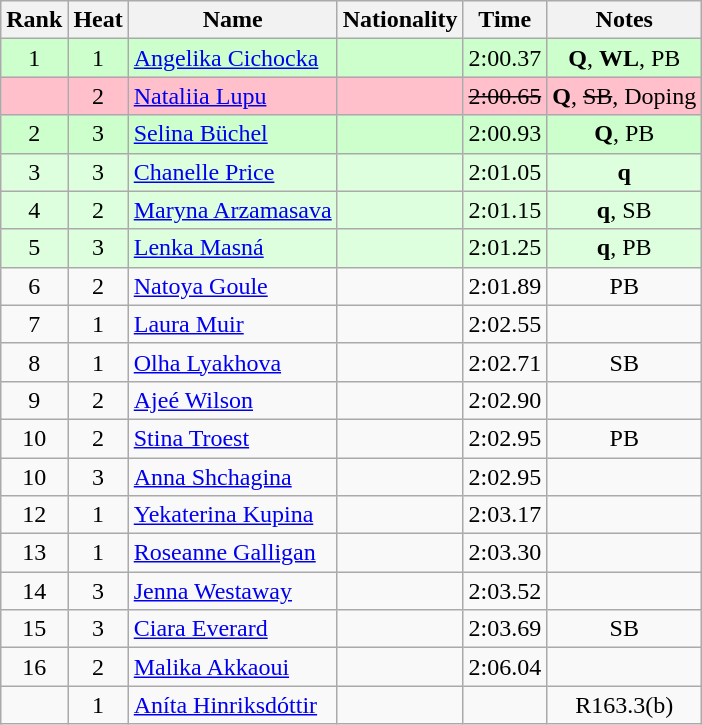<table class="wikitable sortable" style="text-align:center">
<tr>
<th>Rank</th>
<th>Heat</th>
<th>Name</th>
<th>Nationality</th>
<th>Time</th>
<th>Notes</th>
</tr>
<tr bgcolor=ccffcc>
<td>1</td>
<td>1</td>
<td align=left><a href='#'>Angelika Cichocka</a></td>
<td align=left></td>
<td>2:00.37</td>
<td><strong>Q</strong>, <strong>WL</strong>, PB</td>
</tr>
<tr bgcolor="pink">
<td></td>
<td>2</td>
<td align=left><a href='#'>Nataliia Lupu</a></td>
<td align=left></td>
<td><s>2:00.65 </s></td>
<td><strong>Q</strong>, <s>SB</s>, Doping</td>
</tr>
<tr bgcolor=ccffcc>
<td>2</td>
<td>3</td>
<td align=left><a href='#'>Selina Büchel</a></td>
<td align=left></td>
<td>2:00.93</td>
<td><strong>Q</strong>, PB</td>
</tr>
<tr bgcolor=ddffdd>
<td>3</td>
<td>3</td>
<td align=left><a href='#'>Chanelle Price</a></td>
<td align=left></td>
<td>2:01.05</td>
<td><strong>q</strong></td>
</tr>
<tr bgcolor=ddffdd>
<td>4</td>
<td>2</td>
<td align=left><a href='#'>Maryna Arzamasava</a></td>
<td align=left></td>
<td>2:01.15</td>
<td><strong>q</strong>, SB</td>
</tr>
<tr bgcolor=ddffdd>
<td>5</td>
<td>3</td>
<td align=left><a href='#'>Lenka Masná</a></td>
<td align=left></td>
<td>2:01.25</td>
<td><strong>q</strong>, PB</td>
</tr>
<tr>
<td>6</td>
<td>2</td>
<td align=left><a href='#'>Natoya Goule</a></td>
<td align=left></td>
<td>2:01.89</td>
<td>PB</td>
</tr>
<tr>
<td>7</td>
<td>1</td>
<td align=left><a href='#'>Laura Muir</a></td>
<td align=left></td>
<td>2:02.55</td>
<td></td>
</tr>
<tr>
<td>8</td>
<td>1</td>
<td align=left><a href='#'>Olha Lyakhova</a></td>
<td align=left></td>
<td>2:02.71</td>
<td>SB</td>
</tr>
<tr>
<td>9</td>
<td>2</td>
<td align=left><a href='#'>Ajeé Wilson</a></td>
<td align=left></td>
<td>2:02.90</td>
<td></td>
</tr>
<tr>
<td>10</td>
<td>2</td>
<td align=left><a href='#'>Stina Troest</a></td>
<td align=left></td>
<td>2:02.95</td>
<td>PB</td>
</tr>
<tr>
<td>10</td>
<td>3</td>
<td align=left><a href='#'>Anna Shchagina</a></td>
<td align=left></td>
<td>2:02.95</td>
<td></td>
</tr>
<tr>
<td>12</td>
<td>1</td>
<td align=left><a href='#'>Yekaterina Kupina</a></td>
<td align=left></td>
<td>2:03.17</td>
<td></td>
</tr>
<tr>
<td>13</td>
<td>1</td>
<td align=left><a href='#'>Roseanne Galligan</a></td>
<td align=left></td>
<td>2:03.30</td>
<td></td>
</tr>
<tr>
<td>14</td>
<td>3</td>
<td align=left><a href='#'>Jenna Westaway</a></td>
<td align=left></td>
<td>2:03.52</td>
<td></td>
</tr>
<tr>
<td>15</td>
<td>3</td>
<td align=left><a href='#'>Ciara Everard</a></td>
<td align=left></td>
<td>2:03.69</td>
<td>SB</td>
</tr>
<tr>
<td>16</td>
<td>2</td>
<td align=left><a href='#'>Malika Akkaoui</a></td>
<td align=left></td>
<td>2:06.04</td>
<td></td>
</tr>
<tr>
<td></td>
<td>1</td>
<td align=left><a href='#'>Aníta Hinriksdóttir</a></td>
<td align=left></td>
<td></td>
<td>R163.3(b)</td>
</tr>
</table>
